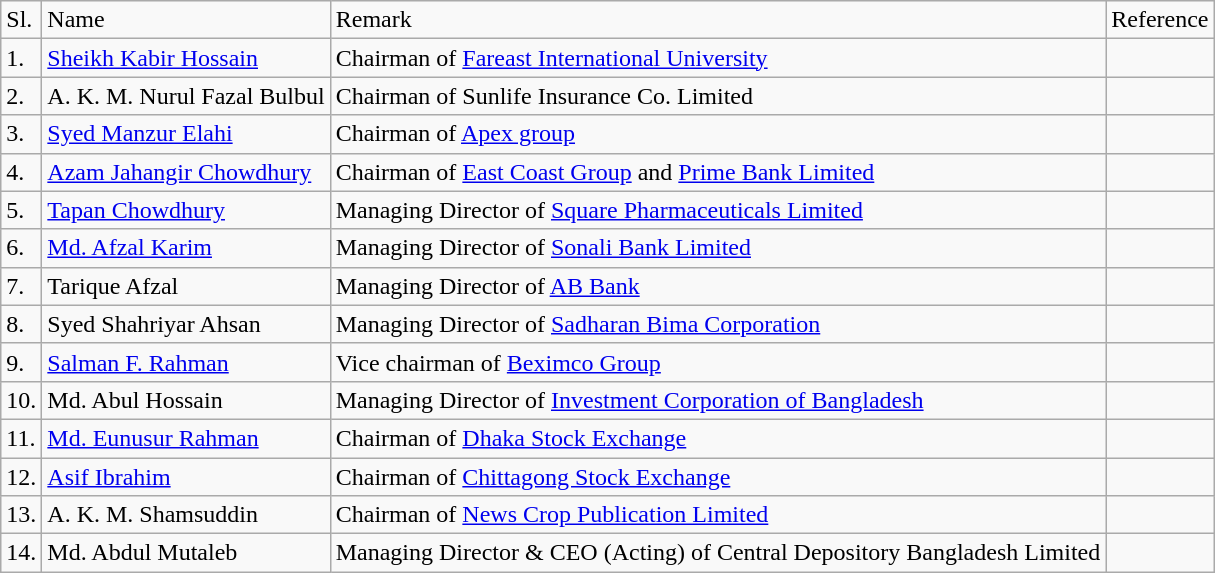<table class="wikitable">
<tr>
<td>Sl.</td>
<td>Name</td>
<td>Remark</td>
<td>Reference</td>
</tr>
<tr>
<td>1.</td>
<td><a href='#'>Sheikh Kabir Hossain</a></td>
<td>Chairman of  <a href='#'>Fareast International University</a></td>
<td></td>
</tr>
<tr>
<td>2.</td>
<td>A. K. M. Nurul Fazal Bulbul</td>
<td>Chairman of Sunlife Insurance Co. Limited</td>
<td></td>
</tr>
<tr>
<td>3.</td>
<td><a href='#'>Syed Manzur Elahi</a></td>
<td>Chairman of <a href='#'>Apex group</a></td>
<td></td>
</tr>
<tr>
<td>4.</td>
<td><a href='#'>Azam Jahangir Chowdhury</a></td>
<td>Chairman of <a href='#'>East Coast Group</a> and <a href='#'>Prime Bank Limited</a></td>
<td></td>
</tr>
<tr>
<td>5.</td>
<td><a href='#'>Tapan Chowdhury</a></td>
<td>Managing Director of <a href='#'>Square Pharmaceuticals Limited</a></td>
<td></td>
</tr>
<tr>
<td>6.</td>
<td><a href='#'>Md. Afzal Karim</a></td>
<td>Managing Director of <a href='#'>Sonali Bank Limited</a></td>
<td></td>
</tr>
<tr>
<td>7.</td>
<td>Tarique Afzal</td>
<td>Managing Director of <a href='#'>AB Bank</a></td>
<td></td>
</tr>
<tr>
<td>8.</td>
<td>Syed Shahriyar Ahsan</td>
<td>Managing Director of <a href='#'>Sadharan Bima Corporation</a></td>
<td></td>
</tr>
<tr>
<td>9.</td>
<td><a href='#'>Salman F. Rahman</a></td>
<td>Vice chairman of <a href='#'>Beximco Group</a></td>
<td></td>
</tr>
<tr>
<td>10.</td>
<td>Md. Abul Hossain</td>
<td>Managing Director of <a href='#'>Investment Corporation of Bangladesh</a></td>
<td></td>
</tr>
<tr>
<td>11.</td>
<td><a href='#'>Md. Eunusur Rahman</a></td>
<td>Chairman of <a href='#'>Dhaka Stock Exchange</a></td>
<td></td>
</tr>
<tr>
<td>12.</td>
<td><a href='#'>Asif Ibrahim</a></td>
<td>Chairman of <a href='#'>Chittagong Stock Exchange</a></td>
<td></td>
</tr>
<tr>
<td>13.</td>
<td>A. K. M. Shamsuddin</td>
<td>Chairman of <a href='#'>News Crop Publication Limited</a></td>
<td></td>
</tr>
<tr>
<td>14.</td>
<td>Md. Abdul Mutaleb</td>
<td>Managing Director & CEO (Acting) of Central Depository Bangladesh Limited</td>
<td></td>
</tr>
</table>
